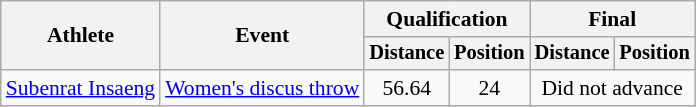<table class=wikitable style="font-size:90%">
<tr>
<th rowspan="2">Athlete</th>
<th rowspan="2">Event</th>
<th colspan="2">Qualification</th>
<th colspan="2">Final</th>
</tr>
<tr style="font-size:95%">
<th>Distance</th>
<th>Position</th>
<th>Distance</th>
<th>Position</th>
</tr>
<tr align=center>
<td align=left><a href='#'>Subenrat Insaeng</a></td>
<td align=left><a href='#'>Women's discus throw</a></td>
<td>56.64</td>
<td>24</td>
<td colspan=2>Did not advance</td>
</tr>
</table>
